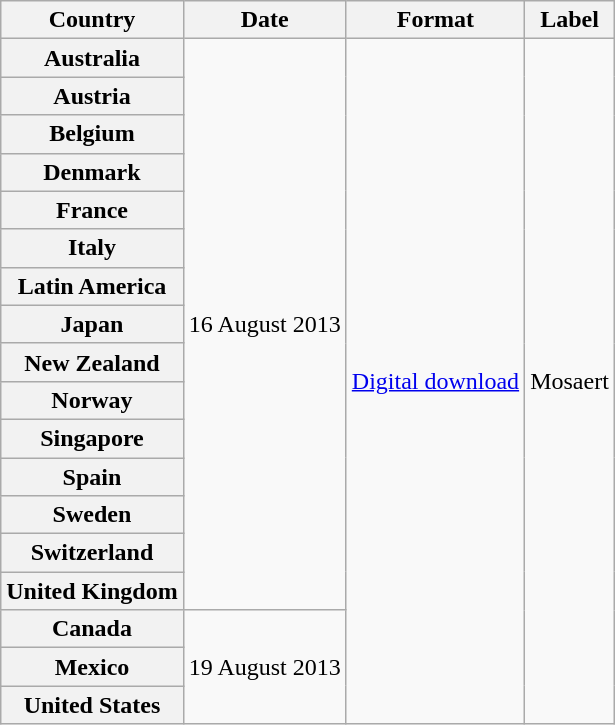<table class="wikitable plainrowheaders">
<tr>
<th>Country</th>
<th>Date</th>
<th>Format</th>
<th>Label</th>
</tr>
<tr>
<th scope="row">Australia</th>
<td rowspan="15">16 August 2013</td>
<td rowspan="18"><a href='#'>Digital download</a></td>
<td rowspan="18">Mosaert</td>
</tr>
<tr>
<th scope="row">Austria</th>
</tr>
<tr>
<th scope="row">Belgium</th>
</tr>
<tr>
<th scope="row">Denmark</th>
</tr>
<tr>
<th scope="row">France</th>
</tr>
<tr>
<th scope="row">Italy</th>
</tr>
<tr>
<th scope="row">Latin America</th>
</tr>
<tr>
<th scope="row">Japan</th>
</tr>
<tr>
<th scope="row">New Zealand</th>
</tr>
<tr>
<th scope="row">Norway</th>
</tr>
<tr>
<th scope="row">Singapore</th>
</tr>
<tr>
<th scope="row">Spain</th>
</tr>
<tr>
<th scope="row">Sweden</th>
</tr>
<tr>
<th scope="row">Switzerland</th>
</tr>
<tr>
<th scope="row">United Kingdom</th>
</tr>
<tr>
<th scope="row">Canada</th>
<td rowspan="3">19 August 2013</td>
</tr>
<tr>
<th scope="row">Mexico</th>
</tr>
<tr>
<th scope="row">United States</th>
</tr>
</table>
